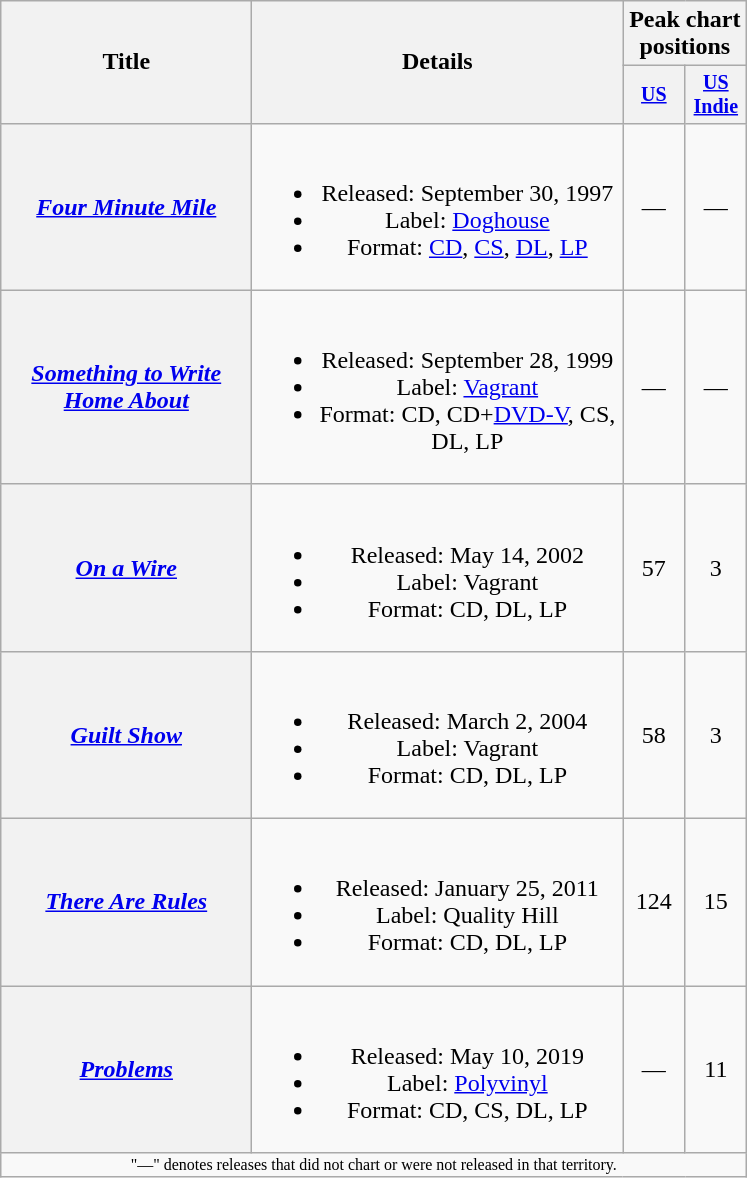<table class="wikitable plainrowheaders" style="text-align:center">
<tr>
<th rowspan="2" style="width:10em;">Title</th>
<th rowspan="2" style="width:15em;">Details</th>
<th colspan="3">Peak chart positions</th>
</tr>
<tr style="font-size:smaller;">
<th width="35"><a href='#'>US</a><br></th>
<th width="35"><a href='#'>US<br>Indie</a><br></th>
</tr>
<tr>
<th scope="row"><em><a href='#'>Four Minute Mile</a></em></th>
<td><br><ul><li>Released: September 30, 1997</li><li>Label: <a href='#'>Doghouse</a></li><li>Format: <a href='#'>CD</a>, <a href='#'>CS</a>, <a href='#'>DL</a>, <a href='#'>LP</a></li></ul></td>
<td>—</td>
<td>—</td>
</tr>
<tr>
<th scope="row"><em><a href='#'>Something to Write Home About</a></em></th>
<td><br><ul><li>Released: September 28, 1999</li><li>Label: <a href='#'>Vagrant</a></li><li>Format: CD, CD+<a href='#'>DVD-V</a>, CS, DL, LP</li></ul></td>
<td>—</td>
<td>—</td>
</tr>
<tr>
<th scope="row"><em><a href='#'>On a Wire</a></em></th>
<td><br><ul><li>Released: May 14, 2002</li><li>Label: Vagrant</li><li>Format: CD, DL, LP</li></ul></td>
<td>57</td>
<td>3</td>
</tr>
<tr>
<th scope="row"><em><a href='#'>Guilt Show</a></em></th>
<td><br><ul><li>Released: March 2, 2004</li><li>Label: Vagrant</li><li>Format: CD, DL, LP</li></ul></td>
<td>58</td>
<td>3</td>
</tr>
<tr>
<th scope="row"><em><a href='#'>There Are Rules</a></em></th>
<td><br><ul><li>Released: January 25, 2011</li><li>Label: Quality Hill</li><li>Format: CD, DL, LP</li></ul></td>
<td>124</td>
<td>15</td>
</tr>
<tr>
<th scope="row"><em><a href='#'>Problems</a></em></th>
<td><br><ul><li>Released: May 10, 2019</li><li>Label: <a href='#'>Polyvinyl</a></li><li>Format: CD, CS, DL, LP</li></ul></td>
<td>—</td>
<td>11</td>
</tr>
<tr>
<td colspan="5" style="font-size: 8pt">"—" denotes releases that did not chart or were not released in that territory.</td>
</tr>
</table>
